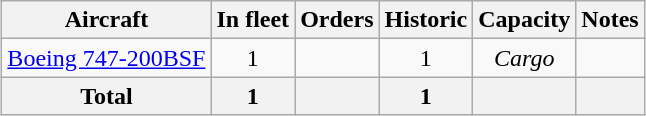<table class="wikitable" style="margin:0.5em auto">
<tr>
<th>Aircraft</th>
<th>In fleet</th>
<th>Orders</th>
<th>Historic</th>
<th>Capacity</th>
<th>Notes</th>
</tr>
<tr>
<td align=center><a href='#'>Boeing 747-200BSF</a></td>
<td align=center>1</td>
<td align=center></td>
<td align=center>1</td>
<td align=center><em>Cargo</em></td>
<td align=center></td>
</tr>
<tr>
<th>Total</th>
<th>1</th>
<th></th>
<th>1</th>
<th></th>
<th></th>
</tr>
</table>
